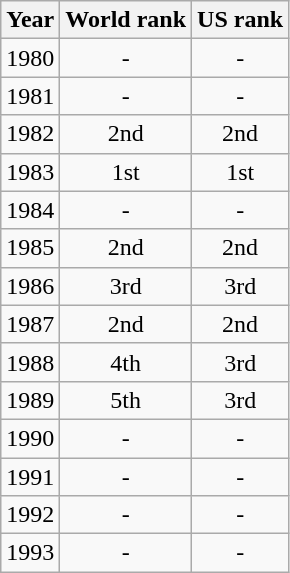<table class=wikitable>
<tr>
<th>Year</th>
<th>World rank</th>
<th>US rank</th>
</tr>
<tr>
<td>1980</td>
<td style="text-align:center;">-</td>
<td style="text-align:center;">-</td>
</tr>
<tr>
<td>1981</td>
<td style="text-align:center;">-</td>
<td style="text-align:center;">-</td>
</tr>
<tr>
<td>1982</td>
<td style="text-align:center;">2nd</td>
<td style="text-align:center;">2nd</td>
</tr>
<tr>
<td>1983</td>
<td style="text-align:center;">1st</td>
<td style="text-align:center;">1st</td>
</tr>
<tr>
<td>1984</td>
<td style="text-align:center;">-</td>
<td style="text-align:center;">-</td>
</tr>
<tr>
<td>1985</td>
<td style="text-align:center;">2nd</td>
<td style="text-align:center;">2nd</td>
</tr>
<tr>
<td>1986</td>
<td style="text-align:center;">3rd</td>
<td style="text-align:center;">3rd</td>
</tr>
<tr>
<td>1987</td>
<td style="text-align:center;">2nd</td>
<td style="text-align:center;">2nd</td>
</tr>
<tr>
<td>1988</td>
<td style="text-align:center;">4th</td>
<td style="text-align:center;">3rd</td>
</tr>
<tr>
<td>1989</td>
<td style="text-align:center;">5th</td>
<td style="text-align:center;">3rd</td>
</tr>
<tr>
<td>1990</td>
<td style="text-align:center;">-</td>
<td style="text-align:center;">-</td>
</tr>
<tr>
<td>1991</td>
<td style="text-align:center;">-</td>
<td style="text-align:center;">-</td>
</tr>
<tr>
<td>1992</td>
<td style="text-align:center;">-</td>
<td style="text-align:center;">-</td>
</tr>
<tr>
<td>1993</td>
<td style="text-align:center;">-</td>
<td style="text-align:center;">-</td>
</tr>
</table>
